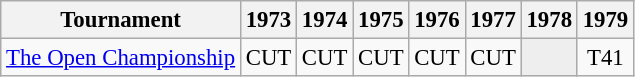<table class="wikitable" style="font-size:95%;text-align:center;">
<tr>
<th>Tournament</th>
<th>1973</th>
<th>1974</th>
<th>1975</th>
<th>1976</th>
<th>1977</th>
<th>1978</th>
<th>1979</th>
</tr>
<tr>
<td align=left><a href='#'>The Open Championship</a></td>
<td>CUT</td>
<td>CUT</td>
<td>CUT</td>
<td>CUT</td>
<td>CUT</td>
<td style="background:#eeeeee;"></td>
<td>T41</td>
</tr>
</table>
